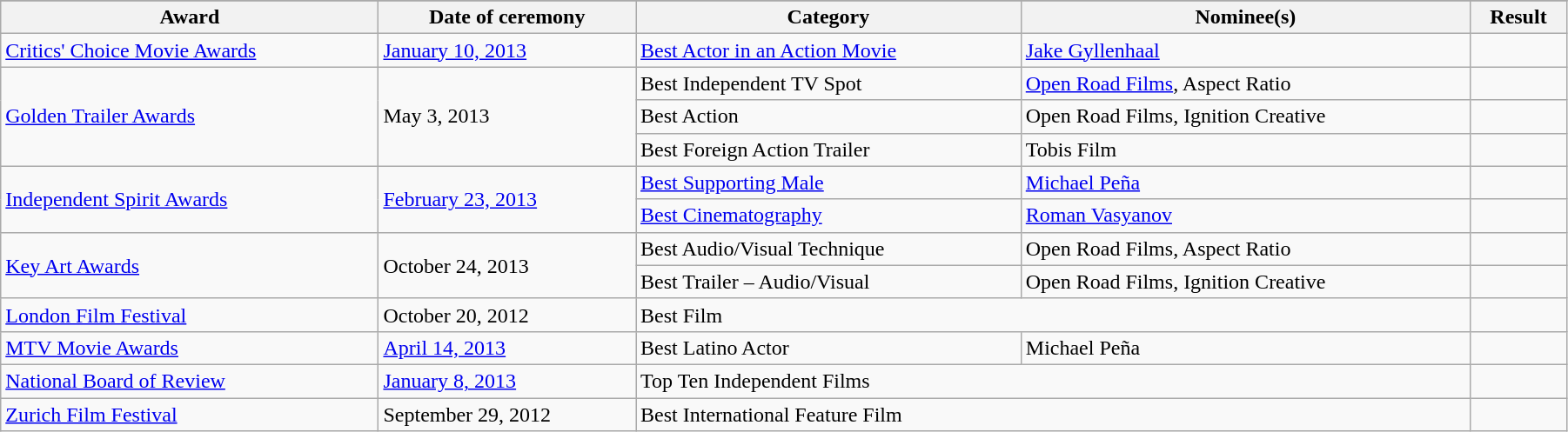<table class="wikitable sortable" width="95%">
<tr>
</tr>
<tr>
<th>Award</th>
<th>Date of ceremony</th>
<th>Category</th>
<th>Nominee(s)</th>
<th>Result</th>
</tr>
<tr>
<td><a href='#'>Critics' Choice Movie Awards</a></td>
<td><a href='#'>January 10, 2013</a></td>
<td><a href='#'>Best Actor in an Action Movie</a></td>
<td><a href='#'>Jake Gyllenhaal</a></td>
<td></td>
</tr>
<tr>
<td rowspan="3"><a href='#'>Golden Trailer Awards</a></td>
<td rowspan="3">May 3, 2013</td>
<td>Best Independent TV Spot</td>
<td><a href='#'>Open Road Films</a>, Aspect Ratio</td>
<td></td>
</tr>
<tr>
<td>Best Action</td>
<td>Open Road Films, Ignition Creative</td>
<td></td>
</tr>
<tr>
<td>Best Foreign Action Trailer</td>
<td>Tobis Film</td>
<td></td>
</tr>
<tr>
<td rowspan="2"><a href='#'>Independent Spirit Awards</a></td>
<td rowspan="2"><a href='#'>February 23, 2013</a></td>
<td><a href='#'>Best Supporting Male</a></td>
<td><a href='#'>Michael Peña</a></td>
<td></td>
</tr>
<tr>
<td><a href='#'>Best Cinematography</a></td>
<td><a href='#'>Roman Vasyanov</a></td>
<td></td>
</tr>
<tr>
<td rowspan="2"><a href='#'>Key Art Awards</a></td>
<td rowspan="2">October 24, 2013</td>
<td>Best Audio/Visual Technique</td>
<td>Open Road Films, Aspect Ratio</td>
<td></td>
</tr>
<tr>
<td>Best Trailer – Audio/Visual</td>
<td>Open Road Films, Ignition Creative</td>
<td></td>
</tr>
<tr>
<td><a href='#'>London Film Festival</a></td>
<td>October 20, 2012</td>
<td colspan="2">Best Film</td>
<td></td>
</tr>
<tr>
<td><a href='#'>MTV Movie Awards</a></td>
<td><a href='#'>April 14, 2013</a></td>
<td>Best Latino Actor</td>
<td>Michael Peña</td>
<td></td>
</tr>
<tr>
<td><a href='#'>National Board of Review</a></td>
<td><a href='#'>January 8, 2013</a></td>
<td colspan="2">Top Ten Independent Films</td>
<td></td>
</tr>
<tr>
<td><a href='#'>Zurich Film Festival</a></td>
<td>September 29, 2012</td>
<td colspan="2">Best International Feature Film</td>
<td></td>
</tr>
</table>
